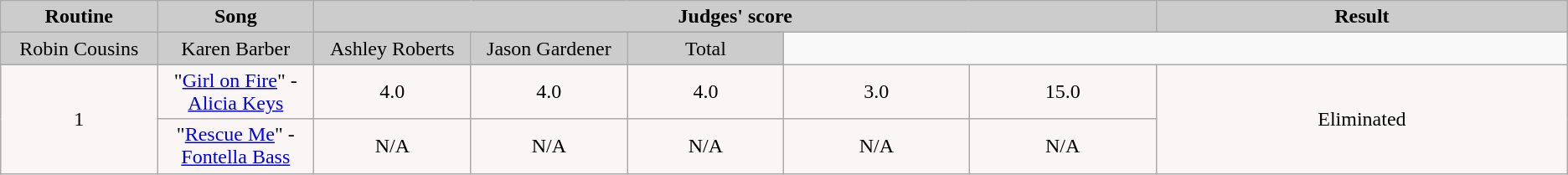<table class="wikitable">
<tr>
<td rowspan="2" bgcolor="CCCCCC" align="Center"><strong>Routine</strong></td>
<td rowspan="2" bgcolor="CCCCCC" align="Center"><strong>Song</strong></td>
<td colspan="5" bgcolor="CCCCCC" align="Center"><strong>Judges' score</strong></td>
<td rowspan="2" bgcolor="CCCCCC" align="Center"><strong>Result</strong></td>
</tr>
<tr>
</tr>
<tr>
<td bgcolor="CCCCCC" width="10%" align="center">Robin Cousins</td>
<td bgcolor="CCCCCC" width="10%" align="center">Karen Barber</td>
<td bgcolor="CCCCCC" width="10%" align="center">Ashley Roberts</td>
<td bgcolor="CCCCCC" width="10%" align="center">Jason Gardener</td>
<td bgcolor="CCCCCC" width="10%" align="center">Total</td>
</tr>
<tr>
</tr>
<tr>
<td align="center" bgcolor="FAF6F6" rowspan="2">1</td>
<td align="center" bgcolor="FAF6F6">"<a href='#'>Girl on Fire</a>" - <a href='#'>Alicia Keys</a></td>
<td align="center" bgcolor="FAF6F6">4.0</td>
<td align="center" bgcolor="FAF6F6">4.0</td>
<td align="center" bgcolor="FAF6F6">4.0</td>
<td align="center" bgcolor="FAF6F6">3.0</td>
<td align="center" bgcolor="FAF6F6">15.0</td>
<td align="center" bgcolor="FAF6F6" rowspan="2">Eliminated</td>
</tr>
<tr>
<td align="center" bgcolor="FAF6F6">"<a href='#'>Rescue Me</a>" - <a href='#'>Fontella Bass</a></td>
<td align="center" bgcolor="FAF6F6">N/A</td>
<td align="center" bgcolor="FAF6F6">N/A</td>
<td align="center" bgcolor="FAF6F6">N/A</td>
<td align="center" bgcolor="FAF6F6">N/A</td>
<td align="center" bgcolor="FAF6F6">N/A</td>
</tr>
</table>
